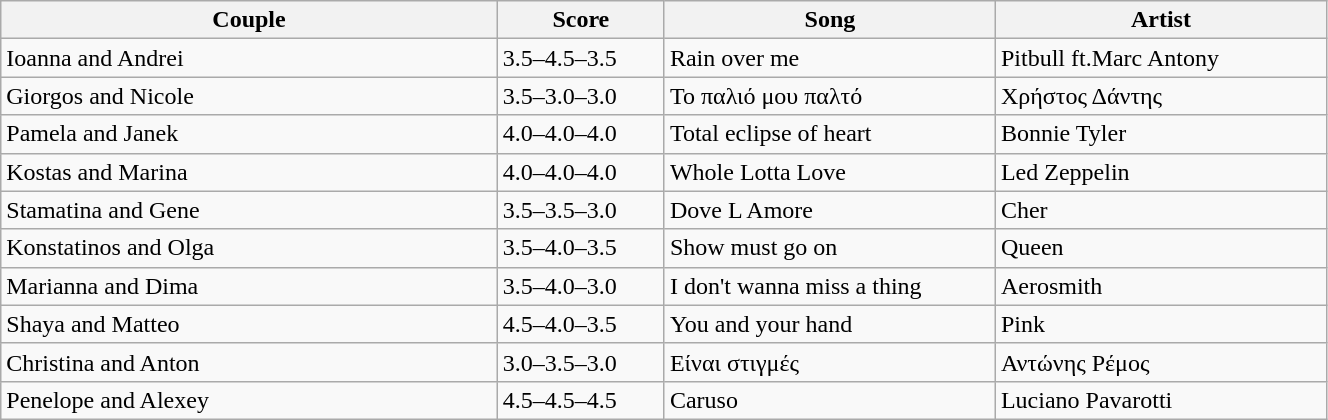<table class="wikitable" style="width:70%;">
<tr>
<th style="width:15%;">Couple</th>
<th style="width:5%;">Score</th>
<th style="width:10%;">Song</th>
<th style="width:10%;">Artist</th>
</tr>
<tr>
<td>Ioanna and Andrei</td>
<td>3.5–4.5–3.5</td>
<td>Rain over me</td>
<td>Pitbull ft.Marc Antony</td>
</tr>
<tr>
<td>Giorgos and Nicole</td>
<td>3.5–3.0–3.0</td>
<td>Το παλιό μου παλτό</td>
<td>Χρήστος Δάντης</td>
</tr>
<tr>
<td>Pamela and Janek</td>
<td>4.0–4.0–4.0</td>
<td>Total eclipse of heart</td>
<td>Bonnie Tyler</td>
</tr>
<tr>
<td>Kostas and Marina</td>
<td>4.0–4.0–4.0</td>
<td>Whole Lotta Love</td>
<td>Led Zeppelin</td>
</tr>
<tr>
<td>Stamatina and Gene</td>
<td>3.5–3.5–3.0</td>
<td>Dove L Amore</td>
<td>Cher</td>
</tr>
<tr>
<td>Konstatinos and Olga</td>
<td>3.5–4.0–3.5</td>
<td>Show must go on</td>
<td>Queen</td>
</tr>
<tr>
<td>Marianna and Dima</td>
<td>3.5–4.0–3.0</td>
<td>I don't wanna miss a thing</td>
<td>Aerosmith</td>
</tr>
<tr>
<td>Shaya and Matteo</td>
<td>4.5–4.0–3.5</td>
<td>You and your hand</td>
<td>Pink</td>
</tr>
<tr>
<td>Christina and Anton</td>
<td>3.0–3.5–3.0</td>
<td>Είναι στιγμές</td>
<td>Αντώνης Ρέμος</td>
</tr>
<tr>
<td>Penelope and Alexey</td>
<td>4.5–4.5–4.5</td>
<td>Caruso</td>
<td>Luciano Pavarotti</td>
</tr>
</table>
